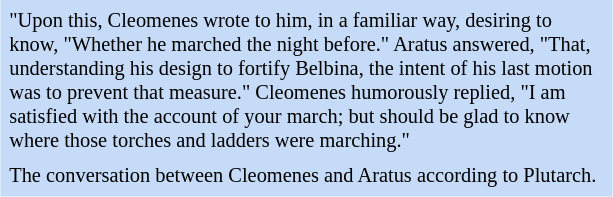<table class="toccolours" style="float: right; margin-left: 1em; margin-right: 2em; font-size: 85%; background:#c6dbf7; width:30em; max-width: 40%;" cellspacing="5">
<tr>
<td style="text-align: left;">"Upon this, Cleomenes wrote to him, in a familiar way, desiring to know, "Whether he marched the night before." Aratus answered, "That, understanding his design to fortify Belbina, the intent of his last motion was to prevent that measure." Cleomenes humorously replied, "I am satisfied with the account of your march; but should be glad to know where those torches and ladders were marching."</td>
</tr>
<tr>
<td style="text-align: left;">The conversation between Cleomenes and Aratus according to Plutarch.</td>
</tr>
</table>
